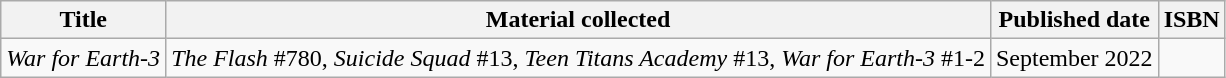<table class="wikitable">
<tr>
<th>Title</th>
<th>Material collected</th>
<th>Published date</th>
<th>ISBN</th>
</tr>
<tr>
<td><em>War for Earth-3</em></td>
<td><em>The Flash</em> #780, <em>Suicide Squad</em> #13, <em>Teen Titans Academy</em> #13, <em>War for Earth-3</em> #1-2</td>
<td>September 2022</td>
<td></td>
</tr>
</table>
